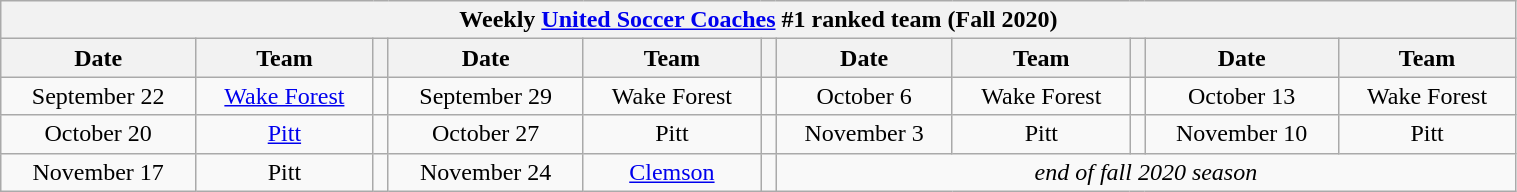<table class="wikitable" style="text-align:center; width:80%">
<tr>
<th colspan=11>Weekly <a href='#'>United Soccer Coaches</a> #1 ranked team (Fall 2020)</th>
</tr>
<tr>
<th>Date</th>
<th>Team</th>
<th></th>
<th>Date</th>
<th>Team</th>
<th></th>
<th>Date</th>
<th>Team</th>
<th></th>
<th>Date</th>
<th>Team</th>
</tr>
<tr>
<td>September 22</td>
<td><a href='#'>Wake Forest</a></td>
<td></td>
<td>September 29</td>
<td>Wake Forest</td>
<td></td>
<td>October 6</td>
<td>Wake Forest</td>
<td></td>
<td>October 13</td>
<td>Wake Forest</td>
</tr>
<tr>
<td>October 20</td>
<td><a href='#'>Pitt</a></td>
<td></td>
<td>October 27</td>
<td>Pitt</td>
<td></td>
<td>November 3</td>
<td>Pitt</td>
<td></td>
<td>November 10</td>
<td>Pitt</td>
</tr>
<tr>
<td>November 17</td>
<td>Pitt</td>
<td></td>
<td>November 24</td>
<td><a href='#'>Clemson</a></td>
<td></td>
<td colspan="5"><em>end of fall 2020 season</em></td>
</tr>
</table>
